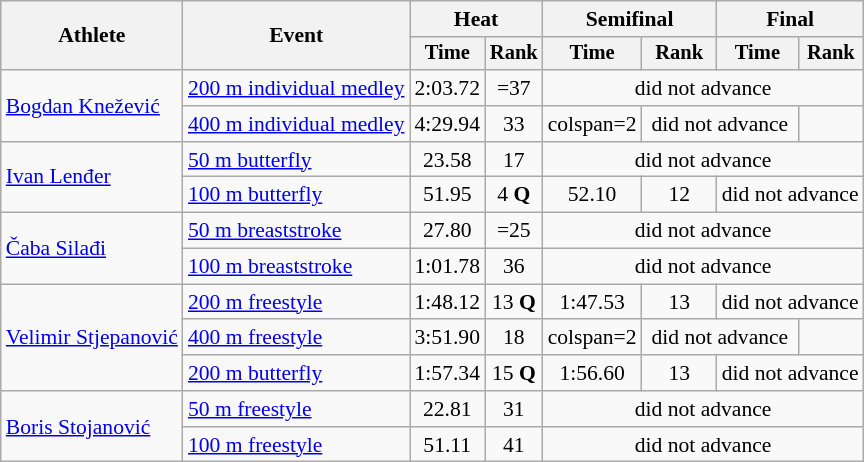<table class=wikitable style="font-size:90%">
<tr>
<th rowspan="2">Athlete</th>
<th rowspan="2">Event</th>
<th colspan="2">Heat</th>
<th colspan="2">Semifinal</th>
<th colspan="2">Final</th>
</tr>
<tr style="font-size:95%">
<th>Time</th>
<th>Rank</th>
<th>Time</th>
<th>Rank</th>
<th>Time</th>
<th>Rank</th>
</tr>
<tr align=center>
<td align=left rowspan=2><a href='#'>Bogdan Knežević</a></td>
<td align=left><a href='#'>200 m individual medley</a></td>
<td>2:03.72</td>
<td>=37</td>
<td colspan=4>did not advance</td>
</tr>
<tr align=center>
<td align=left><a href='#'>400 m individual medley</a></td>
<td>4:29.94</td>
<td>33</td>
<td>colspan=2 </td>
<td colspan=2>did not advance</td>
</tr>
<tr align=center>
<td align=left rowspan=2><a href='#'>Ivan Lenđer</a></td>
<td align=left><a href='#'>50 m butterfly</a></td>
<td>23.58</td>
<td>17</td>
<td colspan=4>did not advance</td>
</tr>
<tr align=center>
<td align=left><a href='#'>100 m butterfly</a></td>
<td>51.95</td>
<td>4 <strong>Q</strong></td>
<td>52.10</td>
<td>12</td>
<td colspan=2>did not advance</td>
</tr>
<tr align=center>
<td align=left rowspan=2><a href='#'>Čaba Silađi</a></td>
<td align=left><a href='#'>50 m breaststroke</a></td>
<td>27.80</td>
<td>=25</td>
<td colspan=4>did not advance</td>
</tr>
<tr align=center>
<td align=left><a href='#'>100 m breaststroke</a></td>
<td>1:01.78</td>
<td>36</td>
<td colspan=4>did not advance</td>
</tr>
<tr align=center>
<td align=left rowspan=3><a href='#'>Velimir Stjepanović</a></td>
<td align=left><a href='#'>200 m freestyle</a></td>
<td>1:48.12</td>
<td>13 <strong>Q</strong></td>
<td>1:47.53</td>
<td>13</td>
<td colspan=2>did not advance</td>
</tr>
<tr align=center>
<td align=left><a href='#'>400 m freestyle</a></td>
<td>3:51.90</td>
<td>18</td>
<td>colspan=2 </td>
<td colspan=2>did not advance</td>
</tr>
<tr align=center>
<td align=left><a href='#'>200 m butterfly</a></td>
<td>1:57.34</td>
<td>15 <strong>Q</strong></td>
<td>1:56.60</td>
<td>13</td>
<td colspan=2>did not advance</td>
</tr>
<tr align=center>
<td align=left rowspan=2><a href='#'>Boris Stojanović</a></td>
<td align=left><a href='#'>50 m freestyle</a></td>
<td>22.81</td>
<td>31</td>
<td colspan=4>did not advance</td>
</tr>
<tr align=center>
<td align=left><a href='#'>100 m freestyle</a></td>
<td>51.11</td>
<td>41</td>
<td colspan=4>did not advance</td>
</tr>
</table>
